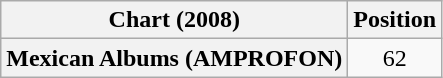<table class="wikitable plainrowheaders" style="text-align:center">
<tr>
<th scope="col">Chart (2008)</th>
<th scope="col">Position</th>
</tr>
<tr>
<th scope="row">Mexican Albums (AMPROFON)</th>
<td>62</td>
</tr>
</table>
